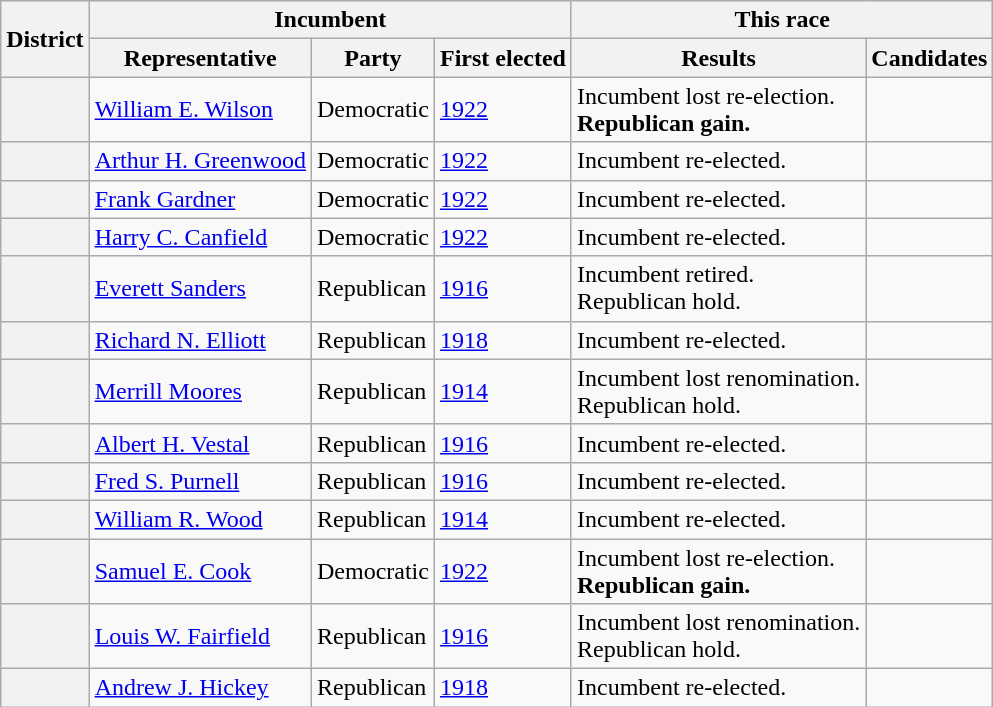<table class=wikitable>
<tr>
<th rowspan=2>District</th>
<th colspan=3>Incumbent</th>
<th colspan=2>This race</th>
</tr>
<tr>
<th>Representative</th>
<th>Party</th>
<th>First elected</th>
<th>Results</th>
<th>Candidates</th>
</tr>
<tr>
<th></th>
<td><a href='#'>William E. Wilson</a></td>
<td>Democratic</td>
<td><a href='#'>1922</a></td>
<td>Incumbent lost re-election.<br><strong>Republican gain.</strong></td>
<td nowrap></td>
</tr>
<tr>
<th></th>
<td><a href='#'>Arthur H. Greenwood</a></td>
<td>Democratic</td>
<td><a href='#'>1922</a></td>
<td>Incumbent re-elected.</td>
<td nowrap></td>
</tr>
<tr>
<th></th>
<td><a href='#'>Frank Gardner</a></td>
<td>Democratic</td>
<td><a href='#'>1922</a></td>
<td>Incumbent re-elected.</td>
<td nowrap></td>
</tr>
<tr>
<th></th>
<td><a href='#'>Harry C. Canfield</a></td>
<td>Democratic</td>
<td><a href='#'>1922</a></td>
<td>Incumbent re-elected.</td>
<td nowrap></td>
</tr>
<tr>
<th></th>
<td><a href='#'>Everett Sanders</a></td>
<td>Republican</td>
<td><a href='#'>1916</a></td>
<td>Incumbent retired.<br>Republican hold.</td>
<td nowrap></td>
</tr>
<tr>
<th></th>
<td><a href='#'>Richard N. Elliott</a></td>
<td>Republican</td>
<td><a href='#'>1918</a></td>
<td>Incumbent re-elected.</td>
<td nowrap></td>
</tr>
<tr>
<th></th>
<td><a href='#'>Merrill Moores</a></td>
<td>Republican</td>
<td><a href='#'>1914</a></td>
<td>Incumbent lost renomination.<br>Republican hold.</td>
<td nowrap></td>
</tr>
<tr>
<th></th>
<td><a href='#'>Albert H. Vestal</a></td>
<td>Republican</td>
<td><a href='#'>1916</a></td>
<td>Incumbent re-elected.</td>
<td nowrap></td>
</tr>
<tr>
<th></th>
<td><a href='#'>Fred S. Purnell</a></td>
<td>Republican</td>
<td><a href='#'>1916</a></td>
<td>Incumbent re-elected.</td>
<td nowrap></td>
</tr>
<tr>
<th></th>
<td><a href='#'>William R. Wood</a></td>
<td>Republican</td>
<td><a href='#'>1914</a></td>
<td>Incumbent re-elected.</td>
<td nowrap></td>
</tr>
<tr>
<th></th>
<td><a href='#'>Samuel E. Cook</a></td>
<td>Democratic</td>
<td><a href='#'>1922</a></td>
<td>Incumbent lost re-election.<br><strong>Republican gain.</strong></td>
<td nowrap></td>
</tr>
<tr>
<th></th>
<td><a href='#'>Louis W. Fairfield</a></td>
<td>Republican</td>
<td><a href='#'>1916</a></td>
<td>Incumbent lost renomination.<br>Republican hold.</td>
<td nowrap></td>
</tr>
<tr>
<th></th>
<td><a href='#'>Andrew J. Hickey</a></td>
<td>Republican</td>
<td><a href='#'>1918</a></td>
<td>Incumbent re-elected.</td>
<td nowrap></td>
</tr>
</table>
